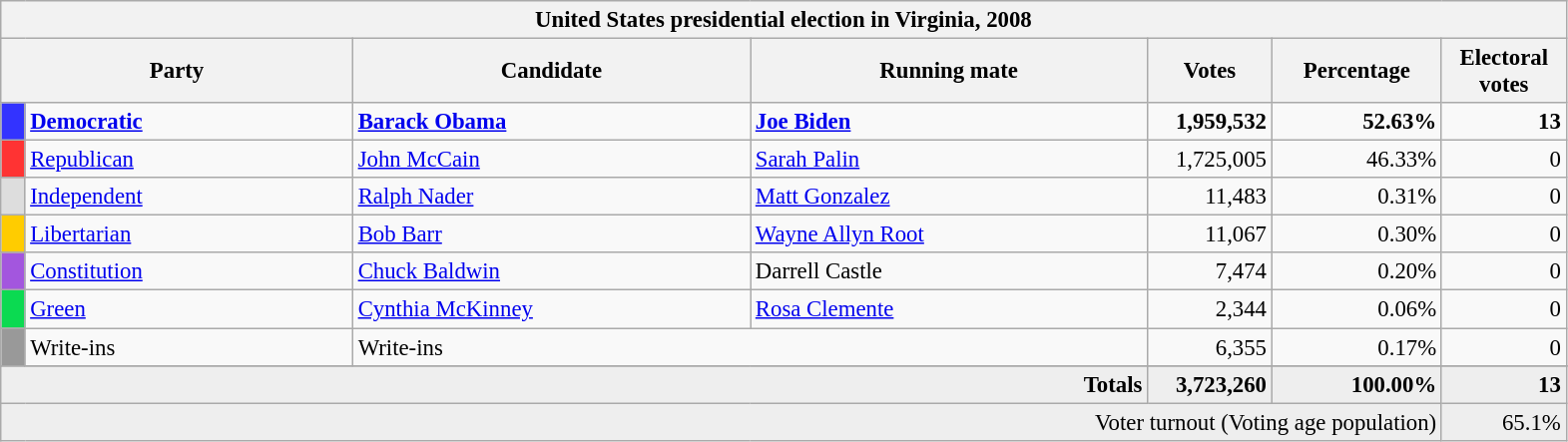<table class="wikitable" style="font-size: 95%;">
<tr>
<th colspan="7">United States presidential election in Virginia, 2008</th>
</tr>
<tr>
<th colspan="2" style="width: 15em">Party</th>
<th style="width: 17em">Candidate</th>
<th style="width: 17em">Running mate</th>
<th style="width: 5em">Votes</th>
<th style="width: 7em">Percentage</th>
<th style="width: 5em">Electoral votes</th>
</tr>
<tr>
<th style="background-color:#3333FF; width: 3px"></th>
<td style="width: 130px"><strong><a href='#'>Democratic</a></strong></td>
<td><strong><a href='#'>Barack Obama</a></strong></td>
<td><strong><a href='#'>Joe Biden</a></strong></td>
<td align="right"><strong>1,959,532</strong></td>
<td align="right"><strong>52.63%</strong></td>
<td align="right"><strong>13</strong></td>
</tr>
<tr>
<th style="background-color:#FF3333; width: 3px"></th>
<td style="width: 130px"><a href='#'>Republican</a></td>
<td><a href='#'>John McCain</a></td>
<td><a href='#'>Sarah Palin</a></td>
<td align="right">1,725,005</td>
<td align="right">46.33%</td>
<td align="right">0</td>
</tr>
<tr>
<th style="background-color:#DDDDDD; width: 3px"></th>
<td style="width: 130px"><a href='#'>Independent</a></td>
<td><a href='#'>Ralph Nader</a></td>
<td><a href='#'>Matt Gonzalez</a></td>
<td align="right">11,483</td>
<td align="right">0.31%</td>
<td align="right">0</td>
</tr>
<tr>
<th style="background-color:#FFCC00; width: 3px"></th>
<td style="width: 130px"><a href='#'>Libertarian</a></td>
<td><a href='#'>Bob Barr</a></td>
<td><a href='#'>Wayne Allyn Root</a></td>
<td align="right">11,067</td>
<td align="right">0.30%</td>
<td align="right">0</td>
</tr>
<tr>
<th style="background-color:#A356DE; width: 3px"></th>
<td style="width: 130px"><a href='#'>Constitution</a></td>
<td><a href='#'>Chuck Baldwin</a></td>
<td>Darrell Castle</td>
<td align="right">7,474</td>
<td align="right">0.20%</td>
<td align="right">0</td>
</tr>
<tr>
<th style="background-color:#0BDA51; width: 3px"></th>
<td style="width: 130px"><a href='#'>Green</a></td>
<td><a href='#'>Cynthia McKinney</a></td>
<td><a href='#'>Rosa Clemente</a></td>
<td align="right">2,344</td>
<td align="right">0.06%</td>
<td align="right">0</td>
</tr>
<tr>
<th style="background-color:#999999; width: 3px"></th>
<td style="width: 130px">Write-ins</td>
<td colspan="2">Write-ins</td>
<td align="right">6,355</td>
<td align="right">0.17%</td>
<td align="right">0</td>
</tr>
<tr>
</tr>
<tr bgcolor="#EEEEEE">
<td colspan="4" align="right"><strong>Totals</strong></td>
<td align="right"><strong>3,723,260</strong></td>
<td align="right"><strong>100.00%</strong></td>
<td align="right"><strong>13</strong></td>
</tr>
<tr bgcolor="#EEEEEE">
<td colspan="6" align="right">Voter turnout (Voting age population)</td>
<td colspan="1" align="right">65.1%</td>
</tr>
</table>
